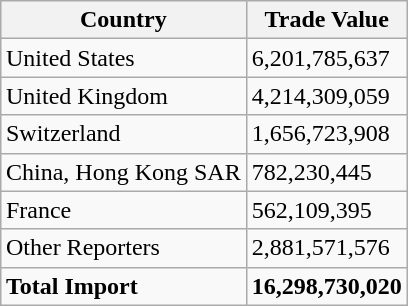<table class="wikitable" align="right">
<tr>
<th>Country</th>
<th>Trade Value</th>
</tr>
<tr>
<td>United States</td>
<td>6,201,785,637</td>
</tr>
<tr>
<td>United Kingdom</td>
<td>4,214,309,059</td>
</tr>
<tr>
<td>Switzerland</td>
<td>1,656,723,908</td>
</tr>
<tr>
<td>China, Hong Kong SAR</td>
<td>782,230,445</td>
</tr>
<tr>
<td>France</td>
<td>562,109,395</td>
</tr>
<tr>
<td>Other Reporters</td>
<td>2,881,571,576</td>
</tr>
<tr>
<td><strong>Total Import</strong></td>
<td><strong>16,298,730,020</strong></td>
</tr>
</table>
